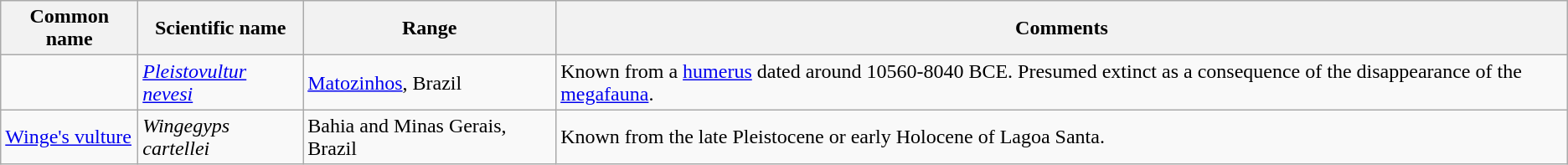<table class="wikitable sortable">
<tr>
<th>Common name</th>
<th>Scientific name</th>
<th>Range</th>
<th class="unsortable">Comments</th>
</tr>
<tr>
<td></td>
<td><em><a href='#'>Pleistovultur nevesi</a></em></td>
<td><a href='#'>Matozinhos</a>, Brazil</td>
<td>Known from a <a href='#'>humerus</a> dated around 10560-8040 BCE. Presumed extinct as a consequence of the disappearance of the <a href='#'>megafauna</a>.</td>
</tr>
<tr>
<td><a href='#'>Winge's vulture</a></td>
<td><em>Wingegyps cartellei</em></td>
<td>Bahia and Minas Gerais, Brazil</td>
<td>Known from the late Pleistocene or early Holocene of Lagoa Santa.</td>
</tr>
</table>
